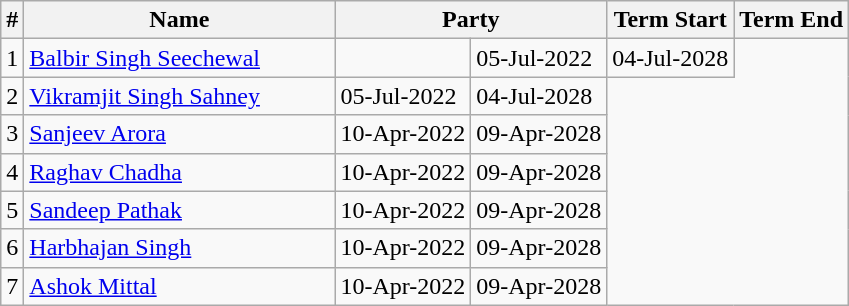<table class="wikitable sortable">
<tr>
<th>#</th>
<th style="width:200px">Name</th>
<th colspan="2">Party</th>
<th>Term Start</th>
<th>Term End</th>
</tr>
<tr>
<td>1</td>
<td><a href='#'>Balbir Singh Seechewal</a></td>
<td></td>
<td>05-Jul-2022</td>
<td>04-Jul-2028</td>
</tr>
<tr>
<td>2</td>
<td><a href='#'>Vikramjit Singh Sahney</a></td>
<td>05-Jul-2022</td>
<td>04-Jul-2028</td>
</tr>
<tr>
<td>3</td>
<td><a href='#'>Sanjeev Arora</a></td>
<td>10-Apr-2022</td>
<td>09-Apr-2028</td>
</tr>
<tr>
<td>4</td>
<td><a href='#'>Raghav Chadha</a></td>
<td>10-Apr-2022</td>
<td>09-Apr-2028</td>
</tr>
<tr>
<td>5</td>
<td><a href='#'>Sandeep Pathak</a></td>
<td>10-Apr-2022</td>
<td>09-Apr-2028</td>
</tr>
<tr>
<td>6</td>
<td><a href='#'>Harbhajan Singh</a></td>
<td>10-Apr-2022</td>
<td>09-Apr-2028</td>
</tr>
<tr>
<td>7</td>
<td><a href='#'>Ashok Mittal</a></td>
<td>10-Apr-2022</td>
<td>09-Apr-2028</td>
</tr>
</table>
